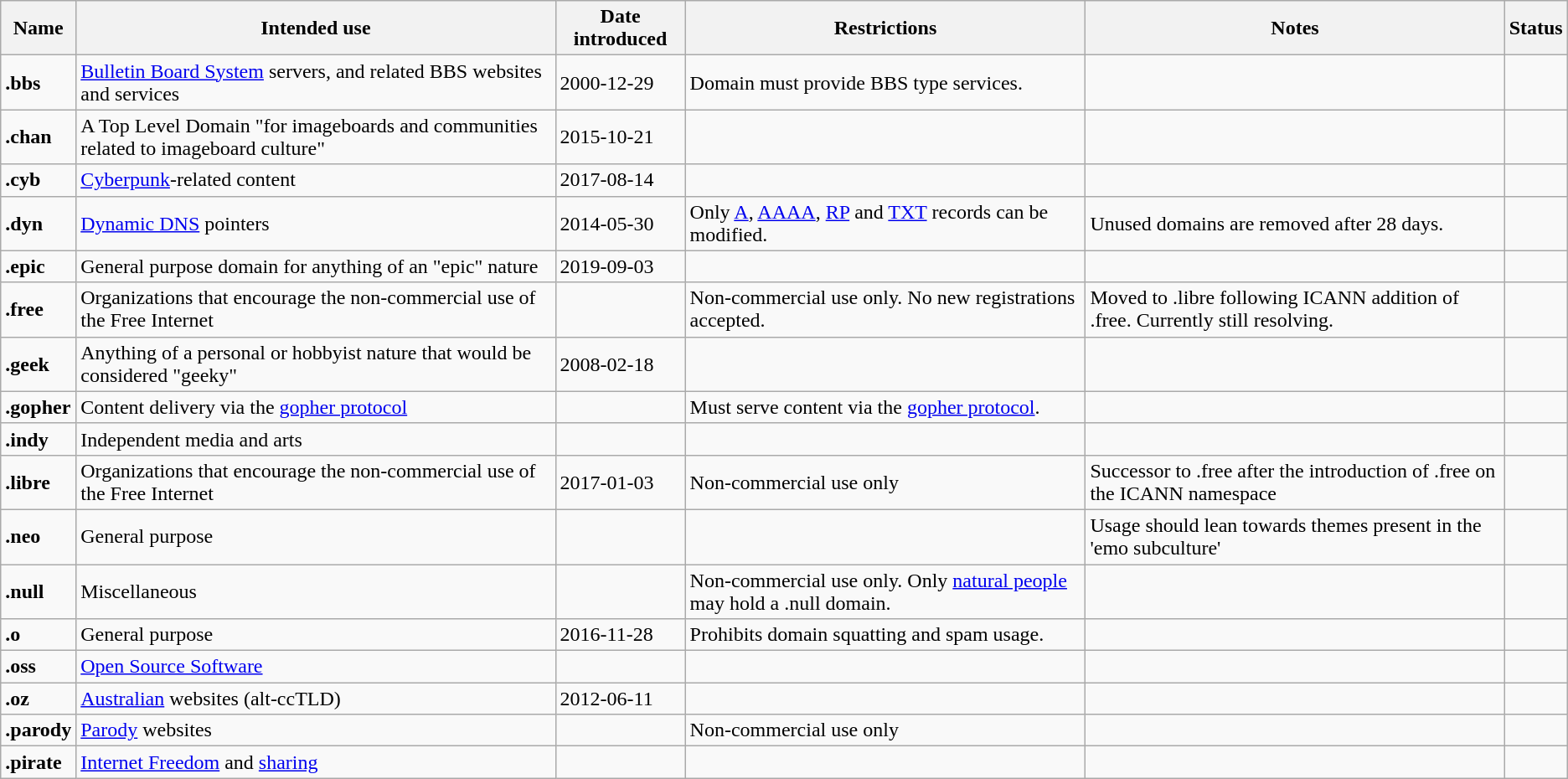<table class="wikitable sortable">
<tr>
<th>Name</th>
<th>Intended use</th>
<th>Date introduced</th>
<th>Restrictions</th>
<th>Notes</th>
<th>Status</th>
</tr>
<tr>
<td><strong>.bbs</strong></td>
<td><a href='#'>Bulletin Board System</a> servers, and related BBS websites and services</td>
<td>2000-12-29</td>
<td>Domain must provide BBS type services.</td>
<td></td>
<td></td>
</tr>
<tr>
<td><strong>.chan</strong></td>
<td>A Top Level Domain "for imageboards and communities related to imageboard culture"</td>
<td>2015-10-21</td>
<td></td>
<td></td>
<td></td>
</tr>
<tr>
<td><strong>.cyb</strong></td>
<td><a href='#'>Cyberpunk</a>-related content</td>
<td>2017-08-14</td>
<td></td>
<td></td>
<td></td>
</tr>
<tr>
<td><strong>.dyn</strong></td>
<td><a href='#'>Dynamic DNS</a> pointers</td>
<td>2014-05-30</td>
<td>Only <a href='#'>A</a>, <a href='#'>AAAA</a>, <a href='#'>RP</a> and <a href='#'>TXT</a> records can be modified.</td>
<td>Unused domains are removed after 28 days.</td>
<td></td>
</tr>
<tr>
<td><strong>.epic</strong></td>
<td>General purpose domain for anything of an "epic" nature</td>
<td>2019-09-03</td>
<td></td>
<td></td>
<td></td>
</tr>
<tr>
<td><strong>.free</strong></td>
<td>Organizations that encourage the non-commercial use of the Free Internet</td>
<td></td>
<td>Non-commercial use only. No new registrations accepted.</td>
<td>Moved to .libre following ICANN addition of .free. Currently still resolving.</td>
<td></td>
</tr>
<tr>
<td><strong>.geek</strong></td>
<td>Anything of a personal or hobbyist nature that would be considered "geeky"</td>
<td>2008-02-18</td>
<td></td>
<td></td>
<td></td>
</tr>
<tr>
<td><strong>.gopher</strong></td>
<td>Content delivery via the <a href='#'>gopher protocol</a></td>
<td></td>
<td>Must serve content via the <a href='#'>gopher protocol</a>.</td>
<td></td>
<td></td>
</tr>
<tr>
<td><strong>.indy</strong></td>
<td>Independent media and arts</td>
<td></td>
<td></td>
<td></td>
<td></td>
</tr>
<tr>
<td><strong>.libre</strong></td>
<td>Organizations that encourage the non-commercial use of the Free Internet</td>
<td>2017-01-03</td>
<td>Non-commercial use only</td>
<td>Successor to .free after the introduction of .free on the ICANN namespace</td>
<td></td>
</tr>
<tr>
<td><strong>.neo</strong></td>
<td>General purpose</td>
<td></td>
<td></td>
<td>Usage should lean towards themes present in the 'emo subculture'</td>
<td></td>
</tr>
<tr>
<td><strong>.null</strong></td>
<td>Miscellaneous</td>
<td></td>
<td>Non-commercial use only. Only <a href='#'>natural people</a> may hold a .null domain.</td>
<td></td>
<td></td>
</tr>
<tr>
<td><strong>.o</strong></td>
<td>General purpose</td>
<td>2016-11-28</td>
<td>Prohibits domain squatting and spam usage.</td>
<td></td>
<td></td>
</tr>
<tr>
<td><strong>.oss</strong></td>
<td><a href='#'>Open Source Software</a></td>
<td></td>
<td></td>
<td></td>
<td></td>
</tr>
<tr>
<td><strong>.oz</strong></td>
<td><a href='#'>Australian</a> websites (alt-ccTLD)</td>
<td>2012-06-11</td>
<td></td>
<td></td>
<td></td>
</tr>
<tr>
<td><strong>.parody</strong></td>
<td><a href='#'>Parody</a> websites</td>
<td></td>
<td>Non-commercial use only</td>
<td></td>
<td></td>
</tr>
<tr>
<td><strong>.pirate</strong></td>
<td><a href='#'>Internet Freedom</a> and <a href='#'>sharing</a></td>
<td></td>
<td></td>
<td></td>
<td></td>
</tr>
</table>
